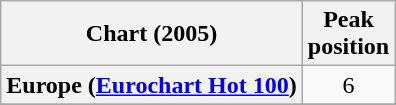<table class="wikitable sortable plainrowheaders" style="text-align:center">
<tr>
<th>Chart (2005)</th>
<th>Peak<br>position</th>
</tr>
<tr>
<th scope="row">Europe (<a href='#'>Eurochart Hot 100</a>)</th>
<td>6</td>
</tr>
<tr>
</tr>
<tr>
</tr>
<tr>
</tr>
</table>
